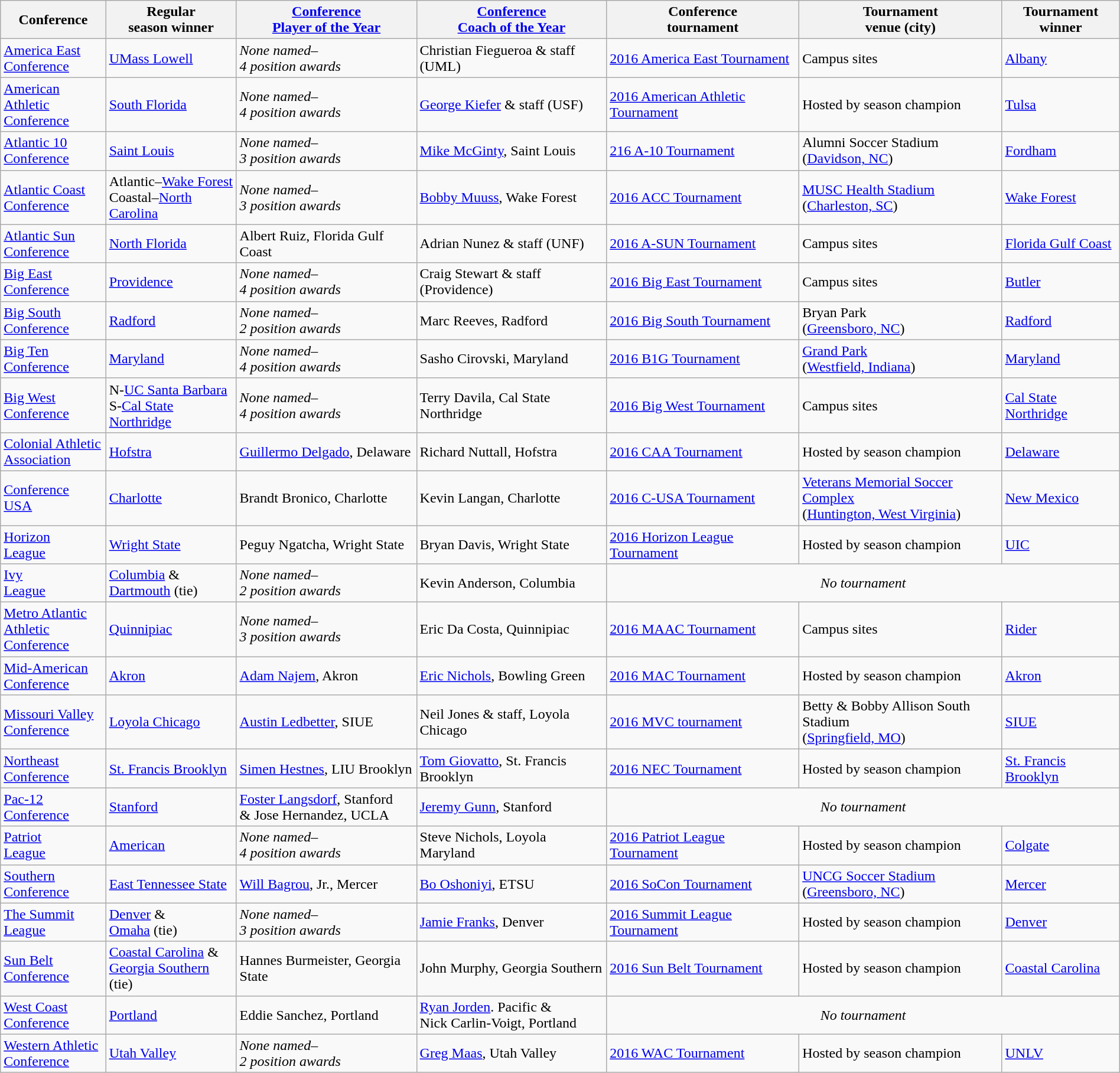<table class="wikitable" style="font-size:100%; width:100%">
<tr>
<th>Conference</th>
<th>Regular <br> season winner</th>
<th><a href='#'>Conference <br> Player of the Year</a></th>
<th><a href='#'>Conference <br> Coach of the Year</a></th>
<th>Conference <br> tournament</th>
<th>Tournament <br> venue (city)</th>
<th>Tournament <br> winner</th>
</tr>
<tr>
<td><a href='#'>America East<br>Conference</a></td>
<td><a href='#'>UMass Lowell</a> </td>
<td><em>None named–<br>4 position awards</em></td>
<td>Christian Fiegueroa & staff (UML)</td>
<td><a href='#'>2016 America East Tournament</a></td>
<td>Campus sites</td>
<td><a href='#'>Albany</a></td>
</tr>
<tr>
<td><a href='#'>American Athletic<br>Conference</a></td>
<td><a href='#'>South Florida</a></td>
<td><em>None named–<br>4 position awards</em></td>
<td><a href='#'>George Kiefer</a> & staff (USF)</td>
<td><a href='#'>2016 American Athletic Tournament</a></td>
<td>Hosted by season champion</td>
<td><a href='#'>Tulsa</a></td>
</tr>
<tr>
<td><a href='#'>Atlantic 10<br>Conference</a></td>
<td><a href='#'>Saint Louis</a></td>
<td><em>None named–<br>3 position awards</em></td>
<td><a href='#'>Mike McGinty</a>, Saint Louis</td>
<td><a href='#'>216 A-10 Tournament</a></td>
<td>Alumni Soccer Stadium<br>(<a href='#'>Davidson, NC</a>)</td>
<td><a href='#'>Fordham</a></td>
</tr>
<tr>
<td><a href='#'>Atlantic Coast<br>Conference</a></td>
<td>Atlantic–<a href='#'>Wake Forest</a><br>Coastal–<a href='#'>North Carolina</a></td>
<td><em>None named–<br>3 position awards</em></td>
<td><a href='#'>Bobby Muuss</a>, Wake Forest</td>
<td><a href='#'>2016 ACC Tournament</a></td>
<td><a href='#'>MUSC Health Stadium</a><br>(<a href='#'>Charleston, SC</a>)</td>
<td><a href='#'>Wake Forest</a></td>
</tr>
<tr>
<td><a href='#'>Atlantic Sun<br>Conference</a></td>
<td><a href='#'>North Florida</a></td>
<td>Albert Ruiz, Florida Gulf Coast</td>
<td>Adrian Nunez & staff (UNF)</td>
<td><a href='#'>2016 A-SUN Tournament</a></td>
<td>Campus sites</td>
<td><a href='#'>Florida Gulf Coast</a></td>
</tr>
<tr>
<td><a href='#'>Big East<br>Conference</a></td>
<td><a href='#'>Providence</a></td>
<td><em>None named–<br>4 position awards</em></td>
<td>Craig Stewart & staff (Providence)</td>
<td><a href='#'>2016 Big East Tournament</a></td>
<td>Campus sites</td>
<td><a href='#'>Butler</a></td>
</tr>
<tr>
<td><a href='#'>Big South<br>Conference</a></td>
<td><a href='#'>Radford</a></td>
<td><em>None named–<br>2 position awards</em></td>
<td>Marc Reeves, Radford</td>
<td><a href='#'>2016 Big South Tournament</a></td>
<td>Bryan Park<br>(<a href='#'>Greensboro, NC</a>)</td>
<td><a href='#'>Radford</a></td>
</tr>
<tr>
<td><a href='#'>Big Ten<br>Conference</a></td>
<td><a href='#'>Maryland</a></td>
<td><em>None named–<br>4 position awards</em></td>
<td>Sasho Cirovski, Maryland</td>
<td><a href='#'>2016 B1G Tournament</a></td>
<td><a href='#'>Grand Park</a><br>(<a href='#'>Westfield, Indiana</a>)</td>
<td><a href='#'>Maryland</a></td>
</tr>
<tr>
<td><a href='#'>Big West<br>Conference</a></td>
<td>N-<a href='#'>UC Santa Barbara</a><br>S-<a href='#'>Cal State Northridge</a></td>
<td><em>None named–<br>4 position awards</em></td>
<td>Terry Davila, Cal State Northridge</td>
<td><a href='#'>2016 Big West Tournament</a></td>
<td>Campus sites</td>
<td><a href='#'>Cal State Northridge</a></td>
</tr>
<tr>
<td><a href='#'>Colonial Athletic<br>Association</a></td>
<td><a href='#'>Hofstra</a></td>
<td><a href='#'>Guillermo Delgado</a>, Delaware</td>
<td>Richard Nuttall, Hofstra</td>
<td><a href='#'>2016 CAA Tournament</a></td>
<td>Hosted by season champion</td>
<td><a href='#'>Delaware</a></td>
</tr>
<tr>
<td><a href='#'>Conference<br>USA</a></td>
<td><a href='#'>Charlotte</a></td>
<td>Brandt Bronico, Charlotte</td>
<td>Kevin Langan, Charlotte</td>
<td><a href='#'>2016 C-USA Tournament</a></td>
<td><a href='#'>Veterans Memorial Soccer Complex</a><br>(<a href='#'>Huntington, West Virginia</a>)</td>
<td><a href='#'>New Mexico</a></td>
</tr>
<tr>
<td><a href='#'>Horizon<br>League</a></td>
<td><a href='#'>Wright State</a></td>
<td>Peguy Ngatcha, Wright State</td>
<td>Bryan Davis, Wright State</td>
<td><a href='#'>2016 Horizon League Tournament</a></td>
<td>Hosted by season champion</td>
<td><a href='#'>UIC</a></td>
</tr>
<tr>
<td><a href='#'>Ivy<br>League</a></td>
<td><a href='#'>Columbia</a> &<br><a href='#'>Dartmouth</a> (tie)</td>
<td><em>None named–<br>2 position awards</em></td>
<td>Kevin Anderson, Columbia</td>
<td colspan="3" align=center><em>No tournament</em></td>
</tr>
<tr>
<td><a href='#'>Metro Atlantic<br>Athletic<br>Conference</a></td>
<td><a href='#'>Quinnipiac</a></td>
<td><em>None named–<br>3 position awards</em></td>
<td>Eric Da Costa, Quinnipiac</td>
<td><a href='#'>2016 MAAC Tournament</a></td>
<td>Campus sites</td>
<td><a href='#'>Rider</a></td>
</tr>
<tr>
<td><a href='#'>Mid-American<br>Conference</a></td>
<td><a href='#'>Akron</a></td>
<td><a href='#'>Adam Najem</a>, Akron</td>
<td><a href='#'>Eric Nichols</a>, Bowling Green</td>
<td><a href='#'>2016 MAC Tournament</a></td>
<td>Hosted by season champion</td>
<td><a href='#'>Akron</a></td>
</tr>
<tr>
<td><a href='#'>Missouri Valley<br>Conference</a></td>
<td><a href='#'>Loyola Chicago</a></td>
<td><a href='#'>Austin Ledbetter</a>, SIUE</td>
<td>Neil Jones & staff, Loyola Chicago</td>
<td><a href='#'>2016 MVC tournament</a></td>
<td>Betty & Bobby Allison South Stadium<br>(<a href='#'>Springfield, MO</a>)</td>
<td><a href='#'>SIUE</a></td>
</tr>
<tr>
<td><a href='#'>Northeast<br>Conference</a></td>
<td><a href='#'>St. Francis Brooklyn</a></td>
<td><a href='#'>Simen Hestnes</a>, LIU Brooklyn</td>
<td><a href='#'>Tom Giovatto</a>, St. Francis Brooklyn</td>
<td><a href='#'>2016 NEC Tournament</a></td>
<td>Hosted by season champion</td>
<td><a href='#'>St. Francis Brooklyn</a></td>
</tr>
<tr>
<td><a href='#'>Pac-12<br>Conference</a></td>
<td><a href='#'>Stanford</a></td>
<td><a href='#'>Foster Langsdorf</a>, Stanford<br>& Jose Hernandez, UCLA</td>
<td><a href='#'>Jeremy Gunn</a>, Stanford</td>
<td colspan="3" align=center><em>No tournament</em></td>
</tr>
<tr>
<td><a href='#'>Patriot<br>League</a></td>
<td><a href='#'>American</a></td>
<td><em>None named–<br>4 position awards</em></td>
<td>Steve Nichols, Loyola Maryland</td>
<td><a href='#'>2016 Patriot League Tournament</a></td>
<td>Hosted by season champion</td>
<td><a href='#'>Colgate</a></td>
</tr>
<tr>
<td><a href='#'>Southern<br>Conference</a></td>
<td><a href='#'>East Tennessee State</a></td>
<td><a href='#'>Will Bagrou</a>, Jr., Mercer</td>
<td><a href='#'>Bo Oshoniyi</a>, ETSU</td>
<td><a href='#'>2016 SoCon Tournament</a></td>
<td><a href='#'>UNCG Soccer Stadium</a><br>(<a href='#'>Greensboro, NC</a>)</td>
<td><a href='#'>Mercer</a></td>
</tr>
<tr>
<td><a href='#'>The Summit<br>League</a></td>
<td><a href='#'>Denver</a> &<br><a href='#'>Omaha</a> (tie)</td>
<td><em>None named–<br>3 position awards</em></td>
<td><a href='#'>Jamie Franks</a>, Denver</td>
<td><a href='#'>2016 Summit League Tournament</a></td>
<td>Hosted by season champion</td>
<td><a href='#'>Denver</a></td>
</tr>
<tr>
<td><a href='#'>Sun Belt <br>Conference</a></td>
<td><a href='#'>Coastal Carolina</a> &<br><a href='#'>Georgia Southern</a> (tie)</td>
<td>Hannes Burmeister, Georgia State</td>
<td>John Murphy, Georgia Southern</td>
<td><a href='#'>2016 Sun Belt Tournament</a></td>
<td>Hosted by season champion</td>
<td><a href='#'>Coastal Carolina</a></td>
</tr>
<tr>
<td><a href='#'>West Coast<br>Conference</a></td>
<td><a href='#'>Portland</a></td>
<td>Eddie Sanchez, Portland</td>
<td><a href='#'>Ryan Jorden</a>. Pacific &<br>Nick Carlin-Voigt, Portland</td>
<td colspan="3" align=center><em>No tournament</em></td>
</tr>
<tr>
<td><a href='#'>Western Athletic<br>Conference</a></td>
<td><a href='#'>Utah Valley</a></td>
<td><em>None named–<br>2 position awards</em></td>
<td><a href='#'>Greg Maas</a>, Utah Valley</td>
<td><a href='#'>2016 WAC Tournament</a></td>
<td>Hosted by season champion</td>
<td><a href='#'>UNLV</a></td>
</tr>
</table>
